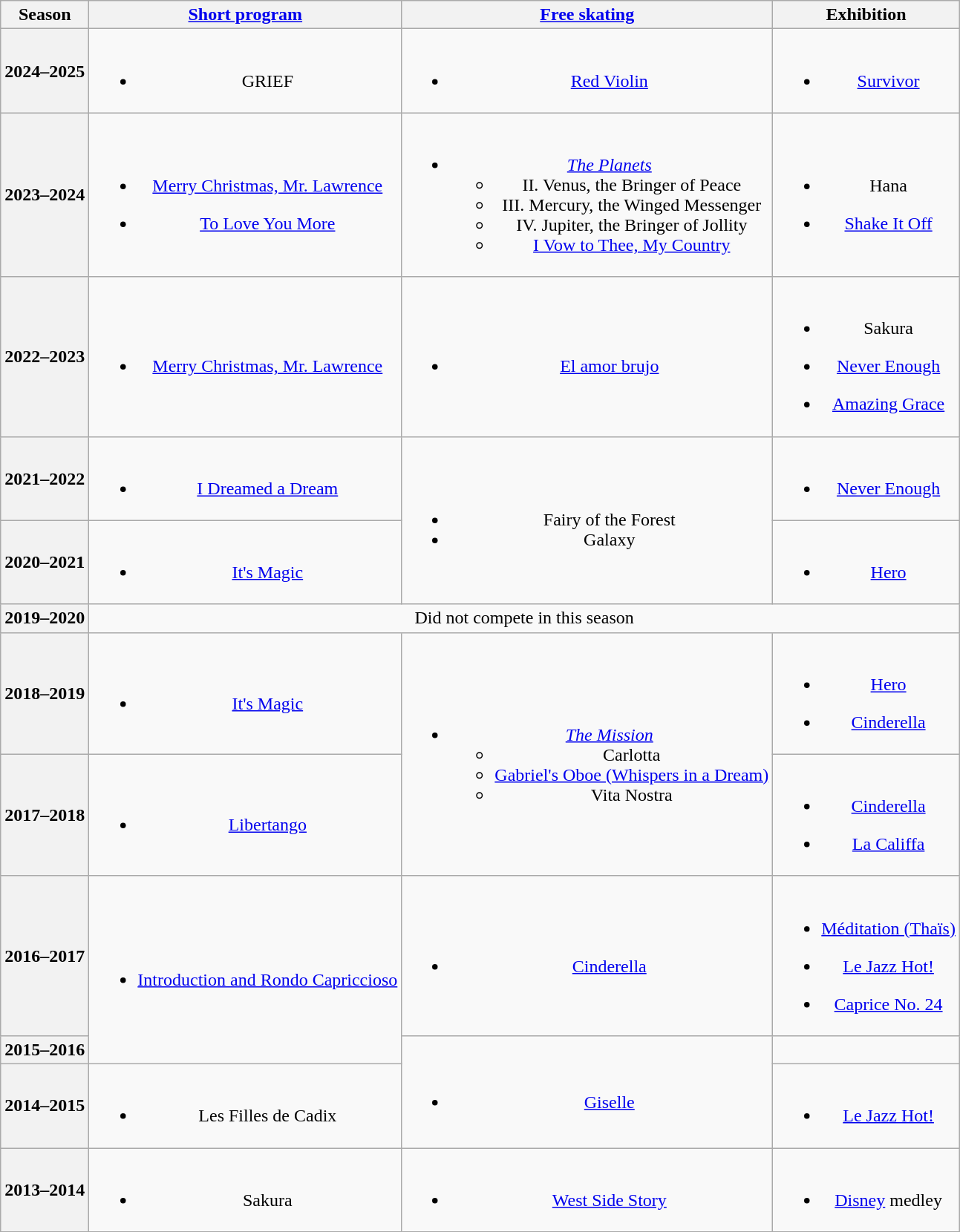<table class=wikitable style=text-align:center>
<tr>
<th>Season</th>
<th><a href='#'>Short program</a></th>
<th><a href='#'>Free skating</a></th>
<th>Exhibition</th>
</tr>
<tr>
<th>2024–2025 <br></th>
<td><br><ul><li>GRIEF <br> </li></ul></td>
<td><br><ul><li><a href='#'>Red Violin</a> <br></li></ul></td>
<td><br><ul><li><a href='#'>Survivor</a> <br> </li></ul></td>
</tr>
<tr>
<th>2023–2024 <br></th>
<td><br><ul><li><a href='#'>Merry Christmas, Mr. Lawrence</a> <br> </li></ul><ul><li><a href='#'>To Love You More</a> <br> </li></ul></td>
<td><br><ul><li><em><a href='#'>The Planets</a></em><ul><li>II. Venus, the Bringer of Peace</li><li>III. Mercury, the Winged Messenger</li><li>IV. Jupiter, the Bringer of Jollity <br> </li><li><a href='#'>I Vow to Thee, My Country</a> <br></li></ul></li></ul></td>
<td><br><ul><li>Hana <br></li></ul><ul><li><a href='#'>Shake It Off</a> <br></li></ul></td>
</tr>
<tr>
<th>2022–2023 </th>
<td><br><ul><li><a href='#'>Merry Christmas, Mr. Lawrence</a> <br> </li></ul></td>
<td><br><ul><li><a href='#'>El amor brujo</a> <br> </li></ul></td>
<td><br><ul><li>Sakura <br></li></ul><ul><li><a href='#'>Never Enough</a> <br> </li></ul><ul><li><a href='#'>Amazing Grace</a></li></ul></td>
</tr>
<tr>
<th>2021–2022 <br> </th>
<td><br><ul><li><a href='#'>I Dreamed a Dream</a> <br> </li></ul></td>
<td rowspan=2><br><ul><li>Fairy of the Forest</li><li>Galaxy <br> </li></ul></td>
<td><br><ul><li><a href='#'>Never Enough</a> <br> </li></ul></td>
</tr>
<tr>
<th>2020–2021 <br> </th>
<td><br><ul><li><a href='#'>It's Magic</a> <br></li></ul></td>
<td><br><ul><li><a href='#'>Hero</a><br></li></ul></td>
</tr>
<tr>
<th>2019–2020</th>
<td colspan="3">Did not compete in this season</td>
</tr>
<tr>
<th>2018–2019 <br> </th>
<td><br><ul><li><a href='#'>It's Magic</a> <br></li></ul></td>
<td rowspan=2><br><ul><li><em><a href='#'>The Mission</a></em><ul><li>Carlotta</li><li><a href='#'>Gabriel's Oboe (Whispers in a Dream)</a> <br></li><li>Vita Nostra <br> </li></ul></li></ul></td>
<td><br><ul><li><a href='#'>Hero</a><br></li></ul><ul><li><a href='#'>Cinderella</a> <br></li></ul></td>
</tr>
<tr>
<th>2017–2018 <br> </th>
<td><br><ul><li><a href='#'>Libertango</a> <br></li></ul></td>
<td><br><ul><li><a href='#'>Cinderella</a> <br></li></ul><ul><li><a href='#'>La Califfa</a> <br></li></ul></td>
</tr>
<tr>
<th>2016–2017 <br> </th>
<td rowspan=2><br><ul><li><a href='#'>Introduction and Rondo Capriccioso</a> <br></li></ul></td>
<td><br><ul><li><a href='#'>Cinderella</a> <br></li></ul></td>
<td><br><ul><li><a href='#'>Méditation (Thaïs)</a> <br></li></ul><ul><li><a href='#'>Le Jazz Hot!</a> <br></li></ul><ul><li><a href='#'>Caprice No. 24</a> <br></li></ul></td>
</tr>
<tr>
<th>2015–2016 <br> </th>
<td rowspan=2><br><ul><li><a href='#'>Giselle</a> <br></li></ul></td>
<td></td>
</tr>
<tr>
<th>2014–2015 <br> </th>
<td><br><ul><li>Les Filles de Cadix <br></li></ul></td>
<td><br><ul><li><a href='#'>Le Jazz Hot!</a> <br></li></ul></td>
</tr>
<tr>
<th>2013–2014 <br> </th>
<td><br><ul><li>Sakura <br></li></ul></td>
<td><br><ul><li><a href='#'>West Side Story</a> <br></li></ul></td>
<td><br><ul><li><a href='#'>Disney</a> medley <br> </li></ul></td>
</tr>
</table>
